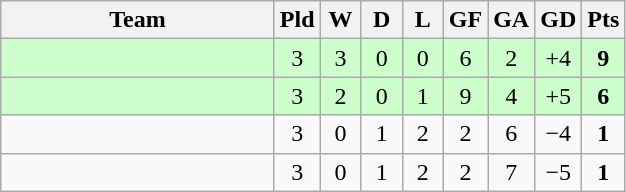<table class="wikitable" style="text-align:center;">
<tr>
<th width=175>Team</th>
<th width=20>Pld</th>
<th width=20>W</th>
<th width=20>D</th>
<th width=20>L</th>
<th width=20>GF</th>
<th width=20>GA</th>
<th width=20>GD</th>
<th width=20>Pts</th>
</tr>
<tr bgcolor="ccffcc">
<td align="left"></td>
<td>3</td>
<td>3</td>
<td>0</td>
<td>0</td>
<td>6</td>
<td>2</td>
<td>+4</td>
<td><strong>9</strong></td>
</tr>
<tr bgcolor="ccffcc">
<td align="left"></td>
<td>3</td>
<td>2</td>
<td>0</td>
<td>1</td>
<td>9</td>
<td>4</td>
<td>+5</td>
<td><strong>6</strong></td>
</tr>
<tr>
<td align="left"></td>
<td>3</td>
<td>0</td>
<td>1</td>
<td>2</td>
<td>2</td>
<td>6</td>
<td>−4</td>
<td><strong>1</strong></td>
</tr>
<tr>
<td align="left"></td>
<td>3</td>
<td>0</td>
<td>1</td>
<td>2</td>
<td>2</td>
<td>7</td>
<td>−5</td>
<td><strong>1</strong></td>
</tr>
</table>
